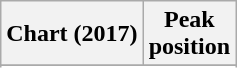<table class="wikitable sortable plainrowheaders" style="text-align:center">
<tr>
<th scope="col">Chart (2017)</th>
<th scope="col">Peak<br> position</th>
</tr>
<tr>
</tr>
<tr>
</tr>
</table>
